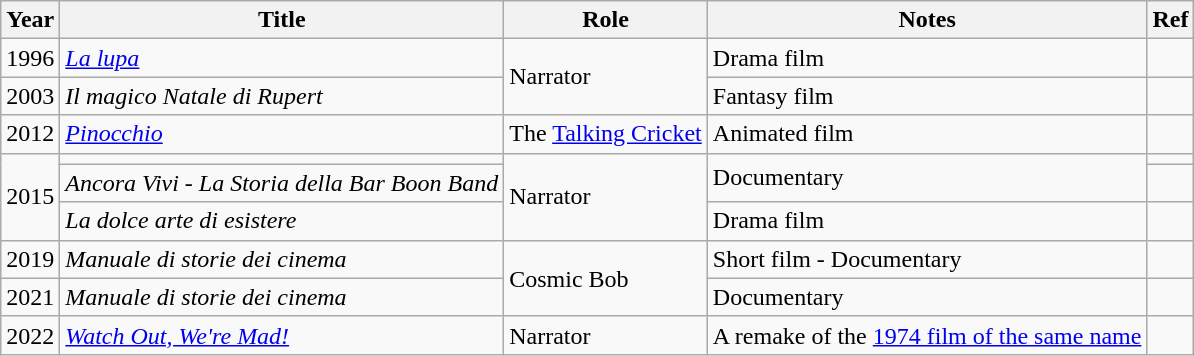<table class="wikitable plainrowheaders sortable">
<tr>
<th scope="col">Year</th>
<th scope="col">Title</th>
<th scope="col">Role</th>
<th scope="col">Notes</th>
<th scope="col" class="unsortable">Ref</th>
</tr>
<tr>
<td>1996</td>
<td><em><a href='#'>La lupa</a></em></td>
<td rowspan=2>Narrator</td>
<td>Drama film</td>
<td></td>
</tr>
<tr>
<td>2003</td>
<td><em>Il magico Natale di Rupert</em></td>
<td>Fantasy film</td>
<td></td>
</tr>
<tr>
<td>2012</td>
<td><em><a href='#'>Pinocchio</a></em></td>
<td>The <a href='#'>Talking Cricket</a></td>
<td>Animated film</td>
<td></td>
</tr>
<tr>
<td rowspan=3>2015</td>
<td><em></em></td>
<td rowspan=3>Narrator</td>
<td rowspan=2>Documentary</td>
<td></td>
</tr>
<tr>
<td><em>Ancora Vivi - La Storia della Bar Boon Band</em></td>
<td></td>
</tr>
<tr>
<td><em>La dolce arte di esistere</em></td>
<td>Drama film</td>
<td></td>
</tr>
<tr>
<td>2019</td>
<td><em>Manuale di storie dei cinema</em></td>
<td rowspan=2>Cosmic Bob</td>
<td>Short film - Documentary</td>
<td></td>
</tr>
<tr>
<td>2021</td>
<td><em>Manuale di storie dei cinema</em></td>
<td>Documentary</td>
<td></td>
</tr>
<tr>
<td>2022</td>
<td><em><a href='#'>Watch Out, We're Mad!</a></em></td>
<td>Narrator</td>
<td>A remake of the <a href='#'>1974 film of the same name</a></td>
<td></td>
</tr>
</table>
